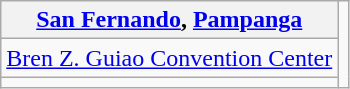<table class=wikitable>
<tr>
<th><a href='#'>San Fernando</a>, <a href='#'>Pampanga</a></th>
<td rowspan=3></td>
</tr>
<tr>
<td align=center><a href='#'>Bren Z. Guiao Convention Center</a></td>
</tr>
<tr>
<td></td>
</tr>
</table>
